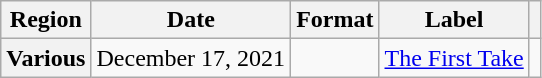<table class="wikitable plainrowheaders">
<tr>
<th scope="col">Region</th>
<th scope="col">Date</th>
<th scope="col">Format</th>
<th scope="col">Label</th>
<th scope="col"></th>
</tr>
<tr>
<th scope="row">Various</th>
<td>December 17, 2021</td>
<td></td>
<td><a href='#'>The First Take</a></td>
<td style="text-align:center"></td>
</tr>
</table>
